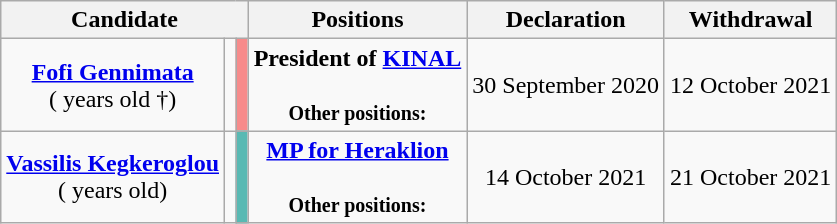<table class="wikitable" style="text-align:center;">
<tr>
<th colspan="3" width="125">Candidate</th>
<th>Positions</th>
<th>Declaration</th>
<th>Withdrawal</th>
</tr>
<tr>
<td><strong><a href='#'>Fofi Gennimata</a></strong><br>( years old †)</td>
<td></td>
<td width="1px" style="background:#F78B8B"></td>
<td><strong>President of <a href='#'>KINAL</a></strong><br><br><small><strong>Other positions:</strong></small></td>
<td>30 September 2020</td>
<td>12 October 2021</td>
</tr>
<tr>
<td><strong><a href='#'>Vassilis Kegkeroglou</a></strong><br>( years old)</td>
<td></td>
<td width="1px" style="background:#58B9B3"></td>
<td><strong><a href='#'>MP for Heraklion</a></strong><br><br><small><strong>Other positions:</strong></small></td>
<td>14 October 2021</td>
<td>21 October 2021<br></td>
</tr>
</table>
